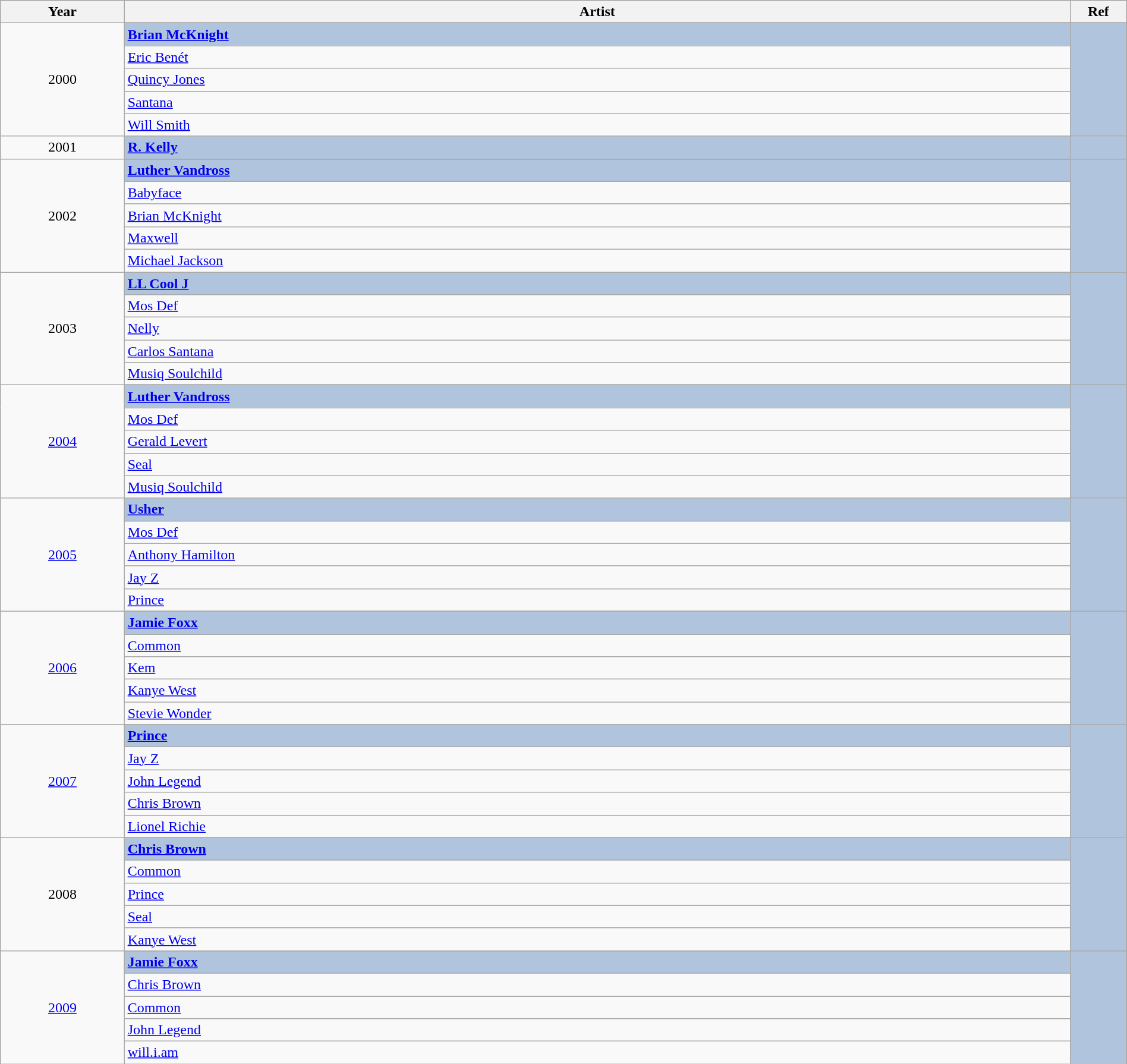<table class="wikitable" style="width:100%;">
<tr style="background:#bebebe;">
<th style="width:11%;">Year</th>
<th style="width:84%;">Artist</th>
<th style="width:5%;">Ref</th>
</tr>
<tr>
<td rowspan="6" align="center">2000</td>
</tr>
<tr style="background:#B0C4DE">
<td><strong><a href='#'>Brian McKnight</a></strong></td>
<td rowspan="6" align="center"></td>
</tr>
<tr>
<td><a href='#'>Eric Benét</a></td>
</tr>
<tr>
<td><a href='#'>Quincy Jones</a></td>
</tr>
<tr>
<td><a href='#'>Santana</a></td>
</tr>
<tr>
<td><a href='#'>Will Smith</a></td>
</tr>
<tr>
<td rowspan="2" align="center">2001</td>
</tr>
<tr style="background:#B0C4DE">
<td><strong><a href='#'>R. Kelly</a></strong></td>
<td rowspan="2" align="center"></td>
</tr>
<tr>
<td rowspan="6" align="center">2002</td>
</tr>
<tr style="background:#B0C4DE">
<td><strong><a href='#'>Luther Vandross</a></strong></td>
<td rowspan="6" align="center"></td>
</tr>
<tr>
<td><a href='#'>Babyface</a></td>
</tr>
<tr>
<td><a href='#'>Brian McKnight</a></td>
</tr>
<tr>
<td><a href='#'>Maxwell</a></td>
</tr>
<tr>
<td><a href='#'>Michael Jackson</a></td>
</tr>
<tr>
<td rowspan="6" align="center">2003</td>
</tr>
<tr style="background:#B0C4DE">
<td><strong><a href='#'>LL Cool J</a></strong></td>
<td rowspan="6" align="center"></td>
</tr>
<tr>
<td><a href='#'>Mos Def</a></td>
</tr>
<tr>
<td><a href='#'>Nelly</a></td>
</tr>
<tr>
<td><a href='#'>Carlos Santana</a></td>
</tr>
<tr>
<td><a href='#'>Musiq Soulchild</a></td>
</tr>
<tr>
<td rowspan="6" align="center"><a href='#'>2004</a></td>
</tr>
<tr style="background:#B0C4DE">
<td><strong><a href='#'>Luther Vandross</a></strong></td>
<td rowspan="6" align="center"></td>
</tr>
<tr>
<td><a href='#'>Mos Def</a></td>
</tr>
<tr>
<td><a href='#'>Gerald Levert</a></td>
</tr>
<tr>
<td><a href='#'>Seal</a></td>
</tr>
<tr>
<td><a href='#'>Musiq Soulchild</a></td>
</tr>
<tr>
<td rowspan="6" align="center"><a href='#'>2005</a></td>
</tr>
<tr style="background:#B0C4DE">
<td><strong><a href='#'>Usher</a></strong></td>
<td rowspan="6" align="center"></td>
</tr>
<tr>
<td><a href='#'>Mos Def</a></td>
</tr>
<tr>
<td><a href='#'>Anthony Hamilton</a></td>
</tr>
<tr>
<td><a href='#'>Jay Z</a></td>
</tr>
<tr>
<td><a href='#'>Prince</a></td>
</tr>
<tr>
<td rowspan="6" align="center"><a href='#'>2006</a></td>
</tr>
<tr style="background:#B0C4DE">
<td><strong><a href='#'>Jamie Foxx</a></strong></td>
<td rowspan="6" align="center"></td>
</tr>
<tr>
<td><a href='#'>Common</a></td>
</tr>
<tr>
<td><a href='#'>Kem</a></td>
</tr>
<tr>
<td><a href='#'>Kanye West</a></td>
</tr>
<tr>
<td><a href='#'>Stevie Wonder</a></td>
</tr>
<tr>
<td rowspan="6" align="center"><a href='#'>2007</a></td>
</tr>
<tr style="background:#B0C4DE">
<td><strong><a href='#'>Prince</a></strong></td>
<td rowspan="6" align="center"></td>
</tr>
<tr>
<td><a href='#'>Jay Z</a></td>
</tr>
<tr>
<td><a href='#'>John Legend</a></td>
</tr>
<tr>
<td><a href='#'>Chris Brown</a></td>
</tr>
<tr>
<td><a href='#'>Lionel Richie</a></td>
</tr>
<tr>
<td rowspan="6" align="center">2008</td>
</tr>
<tr style="background:#B0C4DE">
<td><strong><a href='#'>Chris Brown</a></strong></td>
<td rowspan="6" align="center"></td>
</tr>
<tr>
<td><a href='#'>Common</a></td>
</tr>
<tr>
<td><a href='#'>Prince</a></td>
</tr>
<tr>
<td><a href='#'>Seal</a></td>
</tr>
<tr>
<td><a href='#'>Kanye West</a></td>
</tr>
<tr>
<td rowspan="6" align="center"><a href='#'>2009</a></td>
</tr>
<tr style="background:#B0C4DE">
<td><strong><a href='#'>Jamie Foxx</a></strong></td>
<td rowspan="6" align="center"></td>
</tr>
<tr>
<td><a href='#'>Chris Brown</a></td>
</tr>
<tr>
<td><a href='#'>Common</a></td>
</tr>
<tr>
<td><a href='#'>John Legend</a></td>
</tr>
<tr>
<td><a href='#'>will.i.am</a></td>
</tr>
</table>
